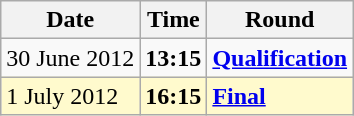<table class="wikitable">
<tr>
<th>Date</th>
<th>Time</th>
<th>Round</th>
</tr>
<tr>
<td>30 June 2012</td>
<td><strong>13:15</strong></td>
<td><strong><a href='#'>Qualification</a></strong></td>
</tr>
<tr style=background:lemonchiffon>
<td>1 July 2012</td>
<td><strong>16:15</strong></td>
<td><strong><a href='#'>Final</a></strong></td>
</tr>
</table>
